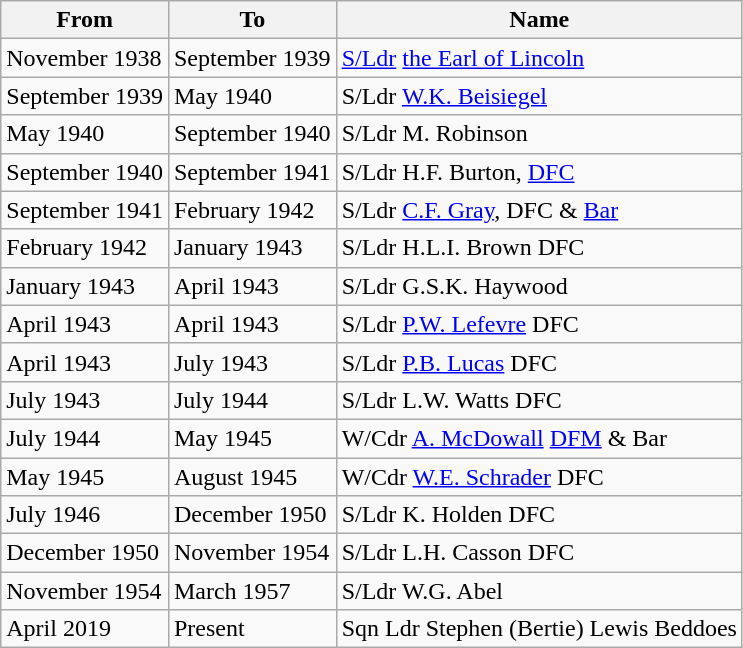<table class="wikitable">
<tr>
<th>From</th>
<th>To</th>
<th>Name</th>
</tr>
<tr>
<td>November 1938</td>
<td>September 1939</td>
<td><a href='#'>S/Ldr</a> <a href='#'>the Earl of Lincoln</a></td>
</tr>
<tr>
<td>September 1939</td>
<td>May 1940</td>
<td>S/Ldr <a href='#'>W.K. Beisiegel</a></td>
</tr>
<tr>
<td>May 1940</td>
<td>September 1940</td>
<td>S/Ldr M. Robinson</td>
</tr>
<tr>
<td>September 1940</td>
<td>September 1941</td>
<td>S/Ldr H.F. Burton, <a href='#'>DFC</a></td>
</tr>
<tr>
<td>September 1941</td>
<td>February 1942</td>
<td>S/Ldr <a href='#'>C.F. Gray</a>, DFC & <a href='#'>Bar</a></td>
</tr>
<tr>
<td>February 1942</td>
<td>January 1943</td>
<td>S/Ldr H.L.I. Brown DFC</td>
</tr>
<tr>
<td>January 1943</td>
<td>April 1943</td>
<td>S/Ldr G.S.K. Haywood</td>
</tr>
<tr>
<td>April 1943</td>
<td>April 1943</td>
<td>S/Ldr <a href='#'>P.W. Lefevre</a> DFC</td>
</tr>
<tr>
<td>April 1943</td>
<td>July 1943</td>
<td>S/Ldr <a href='#'>P.B. Lucas</a> DFC</td>
</tr>
<tr>
<td>July 1943</td>
<td>July 1944</td>
<td>S/Ldr L.W. Watts DFC</td>
</tr>
<tr>
<td>July 1944</td>
<td>May 1945</td>
<td>W/Cdr <a href='#'>A. McDowall</a> <a href='#'>DFM</a> & Bar</td>
</tr>
<tr>
<td>May 1945</td>
<td>August 1945</td>
<td>W/Cdr <a href='#'>W.E. Schrader</a> DFC</td>
</tr>
<tr>
<td>July 1946</td>
<td>December 1950</td>
<td>S/Ldr K. Holden DFC</td>
</tr>
<tr>
<td>December 1950</td>
<td>November 1954</td>
<td>S/Ldr L.H. Casson DFC</td>
</tr>
<tr>
<td>November 1954</td>
<td>March 1957</td>
<td>S/Ldr W.G. Abel</td>
</tr>
<tr>
<td>April 2019</td>
<td>Present</td>
<td>Sqn Ldr Stephen (Bertie) Lewis Beddoes</td>
</tr>
</table>
